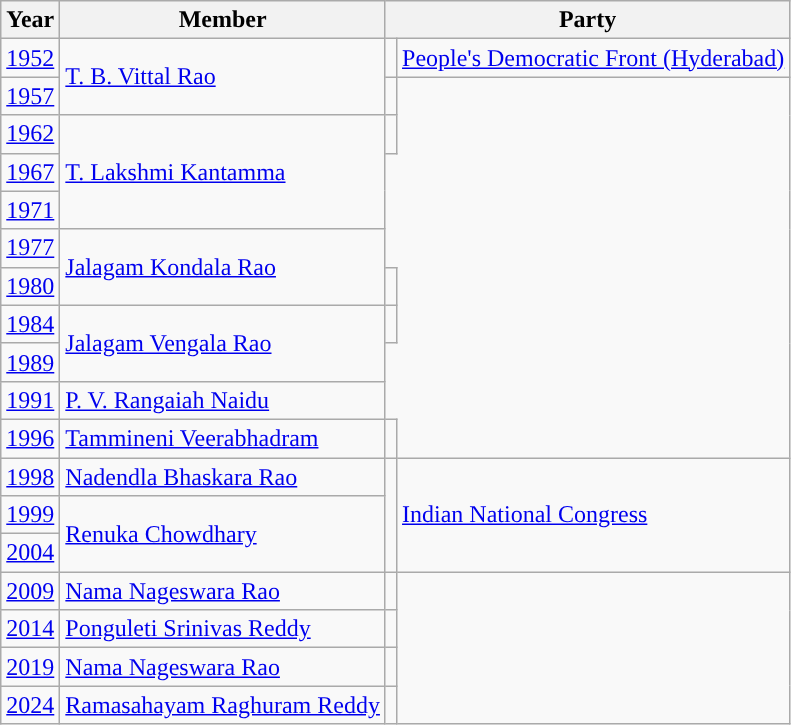<table class="wikitable sortable">
<tr>
<th>Year</th>
<th>Member</th>
<th colspan="2">Party</th>
</tr>
<tr>
<td><a href='#'>1952</a></td>
<td rowspan="2"><a href='#'>T. B. Vittal Rao</a></td>
<td style="background-color: "></td>
<td><a href='#'>People's Democratic Front (Hyderabad)</a></td>
</tr>
<tr>
<td><a href='#'>1957</a></td>
<td></td>
</tr>
<tr>
<td><a href='#'>1962</a></td>
<td rowspan="3"><a href='#'>T. Lakshmi Kantamma</a></td>
<td></td>
</tr>
<tr>
<td><a href='#'>1967</a></td>
</tr>
<tr>
<td><a href='#'>1971</a></td>
</tr>
<tr>
<td><a href='#'>1977</a></td>
<td rowspan="2"><a href='#'>Jalagam Kondala Rao</a></td>
</tr>
<tr>
<td><a href='#'>1980</a></td>
<td></td>
</tr>
<tr>
<td><a href='#'>1984</a></td>
<td rowspan="2"><a href='#'>Jalagam Vengala Rao</a></td>
<td></td>
</tr>
<tr>
<td><a href='#'>1989</a></td>
</tr>
<tr>
<td><a href='#'>1991</a></td>
<td><a href='#'>P. V. Rangaiah Naidu</a></td>
</tr>
<tr>
<td><a href='#'>1996</a></td>
<td><a href='#'>Tammineni Veerabhadram</a></td>
<td></td>
</tr>
<tr>
<td><a href='#'>1998</a></td>
<td><a href='#'>Nadendla Bhaskara Rao</a></td>
<td rowspan="3" style="background-color: "></td>
<td rowspan="3"><a href='#'>Indian National Congress</a></td>
</tr>
<tr>
<td><a href='#'>1999</a></td>
<td rowspan="2"><a href='#'>Renuka Chowdhary</a></td>
</tr>
<tr>
<td><a href='#'>2004</a></td>
</tr>
<tr>
<td><a href='#'>2009</a></td>
<td><a href='#'>Nama Nageswara Rao</a></td>
<td></td>
</tr>
<tr>
<td><a href='#'>2014</a></td>
<td><a href='#'>Ponguleti Srinivas Reddy</a></td>
<td></td>
</tr>
<tr>
<td><a href='#'>2019</a></td>
<td><a href='#'>Nama Nageswara Rao</a></td>
<td></td>
</tr>
<tr>
<td><a href='#'>2024</a></td>
<td><a href='#'>Ramasahayam Raghuram Reddy</a></td>
<td></td>
</tr>
</table>
